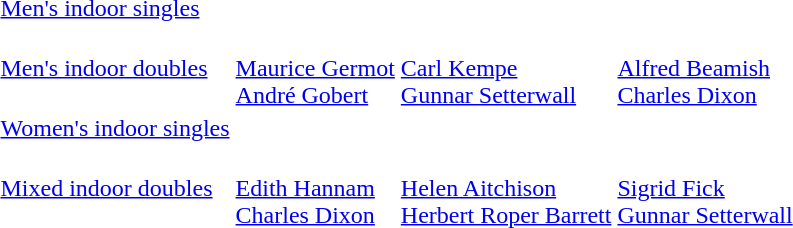<table>
<tr>
<td><a href='#'>Men's indoor singles</a></td>
<td></td>
<td></td>
<td></td>
</tr>
<tr>
<td><a href='#'>Men's indoor doubles</a></td>
<td><br><a href='#'>Maurice Germot</a> <br> <a href='#'>André Gobert</a></td>
<td><br><a href='#'>Carl Kempe</a> <br> <a href='#'>Gunnar Setterwall</a></td>
<td><br><a href='#'>Alfred Beamish</a> <br> <a href='#'>Charles Dixon</a></td>
</tr>
<tr>
<td><a href='#'>Women's indoor singles</a></td>
<td></td>
<td></td>
<td></td>
</tr>
<tr>
<td><a href='#'>Mixed indoor doubles</a></td>
<td><br><a href='#'>Edith Hannam</a> <br> <a href='#'>Charles Dixon</a></td>
<td><br><a href='#'>Helen Aitchison</a> <br> <a href='#'>Herbert Roper Barrett</a></td>
<td><br><a href='#'>Sigrid Fick</a> <br> <a href='#'>Gunnar Setterwall</a></td>
</tr>
</table>
